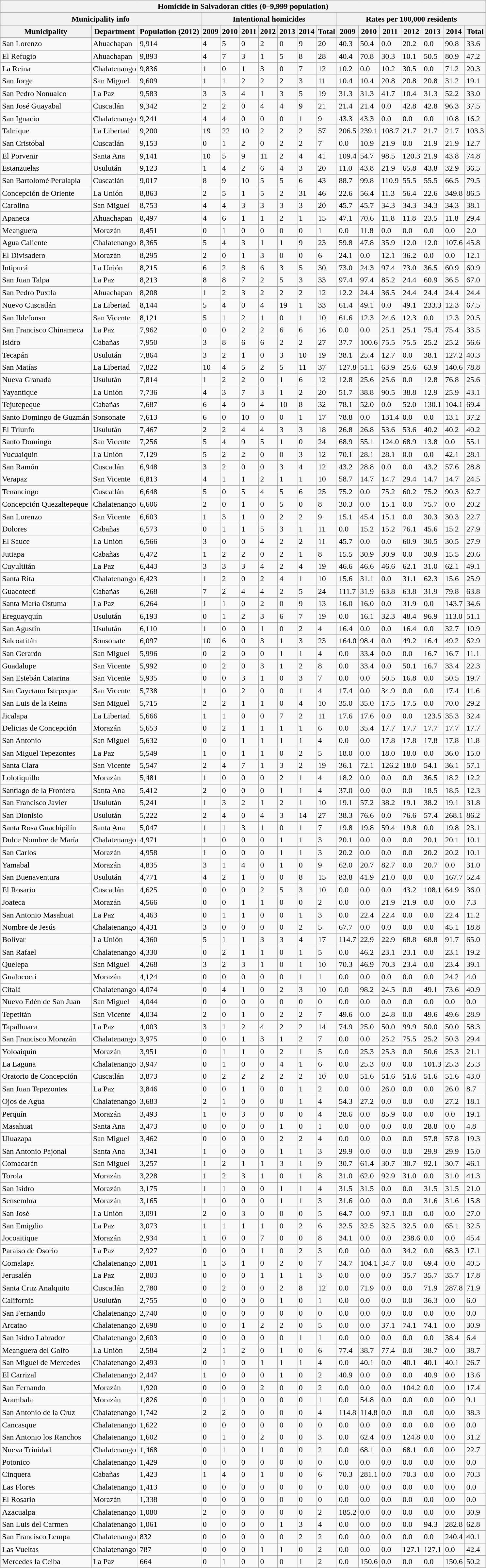<table class="wikitable sortable collapsible collapsed">
<tr>
<th colspan="17">Homicide in Salvadoran cities (0–9,999 population)</th>
</tr>
<tr>
<th colspan="3">Municipality info</th>
<th colspan="7">Intentional homicides</th>
<th colspan="7">Rates per 100,000 residents</th>
</tr>
<tr>
<th>Municipality</th>
<th>Department</th>
<th>Population (2012)</th>
<th>2009</th>
<th>2010</th>
<th>2011</th>
<th>2012</th>
<th>2013</th>
<th>2014</th>
<th>Total</th>
<th>2009</th>
<th>2010</th>
<th>2011</th>
<th>2012</th>
<th>2013</th>
<th>2014</th>
<th>Total</th>
</tr>
<tr>
<td>San Lorenzo</td>
<td>Ahuachapan</td>
<td>9,914</td>
<td>4</td>
<td>5</td>
<td>0</td>
<td>2</td>
<td>0</td>
<td>9</td>
<td>20</td>
<td>40.3</td>
<td>50.4</td>
<td>0.0</td>
<td>20.2</td>
<td>0.0</td>
<td>90.8</td>
<td>33.6</td>
</tr>
<tr>
<td>El Refugio</td>
<td>Ahuachapan</td>
<td>9,893</td>
<td>4</td>
<td>7</td>
<td>3</td>
<td>1</td>
<td>5</td>
<td>8</td>
<td>28</td>
<td>40.4</td>
<td>70.8</td>
<td>30.3</td>
<td>10.1</td>
<td>50.5</td>
<td>80.9</td>
<td>47.2</td>
</tr>
<tr>
<td>La Reina</td>
<td>Chalatenango</td>
<td>9,836</td>
<td>1</td>
<td>0</td>
<td>1</td>
<td>3</td>
<td>0</td>
<td>7</td>
<td>12</td>
<td>10.2</td>
<td>0.0</td>
<td>10.2</td>
<td>30.5</td>
<td>0.0</td>
<td>71.2</td>
<td>20.3</td>
</tr>
<tr>
<td>San Jorge</td>
<td>San Miguel</td>
<td>9,609</td>
<td>1</td>
<td>1</td>
<td>2</td>
<td>2</td>
<td>2</td>
<td>3</td>
<td>11</td>
<td>10.4</td>
<td>10.4</td>
<td>20.8</td>
<td>20.8</td>
<td>20.8</td>
<td>31.2</td>
<td>19.1</td>
</tr>
<tr>
<td>San Pedro Nonualco</td>
<td>La Paz</td>
<td>9,583</td>
<td>3</td>
<td>3</td>
<td>4</td>
<td>1</td>
<td>3</td>
<td>5</td>
<td>19</td>
<td>31.3</td>
<td>31.3</td>
<td>41.7</td>
<td>10.4</td>
<td>31.3</td>
<td>52.2</td>
<td>33.0</td>
</tr>
<tr>
<td>San José Guayabal</td>
<td>Cuscatlán</td>
<td>9,342</td>
<td>2</td>
<td>2</td>
<td>0</td>
<td>4</td>
<td>4</td>
<td>9</td>
<td>21</td>
<td>21.4</td>
<td>21.4</td>
<td>0.0</td>
<td>42.8</td>
<td>42.8</td>
<td>96.3</td>
<td>37.5</td>
</tr>
<tr>
<td>San Ignacio</td>
<td>Chalatenango</td>
<td>9,241</td>
<td>4</td>
<td>4</td>
<td>0</td>
<td>0</td>
<td>0</td>
<td>1</td>
<td>9</td>
<td>43.3</td>
<td>43.3</td>
<td>0.0</td>
<td>0.0</td>
<td>0.0</td>
<td>10.8</td>
<td>16.2</td>
</tr>
<tr>
<td>Talnique</td>
<td>La Libertad</td>
<td>9,200</td>
<td>19</td>
<td>22</td>
<td>10</td>
<td>2</td>
<td>2</td>
<td>2</td>
<td>57</td>
<td>206.5</td>
<td>239.1</td>
<td>108.7</td>
<td>21.7</td>
<td>21.7</td>
<td>21.7</td>
<td>103.3</td>
</tr>
<tr>
<td>San Cristóbal</td>
<td>Cuscatlán</td>
<td>9,153</td>
<td>0</td>
<td>1</td>
<td>2</td>
<td>0</td>
<td>2</td>
<td>2</td>
<td>7</td>
<td>0.0</td>
<td>10.9</td>
<td>21.9</td>
<td>0.0</td>
<td>21.9</td>
<td>21.9</td>
<td>12.7</td>
</tr>
<tr>
<td>El Porvenir</td>
<td>Santa Ana</td>
<td>9,141</td>
<td>10</td>
<td>5</td>
<td>9</td>
<td>11</td>
<td>2</td>
<td>4</td>
<td>41</td>
<td>109.4</td>
<td>54.7</td>
<td>98.5</td>
<td>120.3</td>
<td>21.9</td>
<td>43.8</td>
<td>74.8</td>
</tr>
<tr>
<td>Estanzuelas</td>
<td>Usulután</td>
<td>9,123</td>
<td>1</td>
<td>4</td>
<td>2</td>
<td>6</td>
<td>4</td>
<td>3</td>
<td>20</td>
<td>11.0</td>
<td>43.8</td>
<td>21.9</td>
<td>65.8</td>
<td>43.8</td>
<td>32.9</td>
<td>36.5</td>
</tr>
<tr>
<td>San Bartolomé Perulapía</td>
<td>Cuscatlán</td>
<td>9,017</td>
<td>8</td>
<td>9</td>
<td>10</td>
<td>5</td>
<td>5</td>
<td>6</td>
<td>43</td>
<td>88.7</td>
<td>99.8</td>
<td>110.9</td>
<td>55.5</td>
<td>55.5</td>
<td>66.5</td>
<td>79.5</td>
</tr>
<tr>
<td>Concepción de Oriente</td>
<td>La Unión</td>
<td>8,863</td>
<td>2</td>
<td>5</td>
<td>1</td>
<td>5</td>
<td>2</td>
<td>31</td>
<td>46</td>
<td>22.6</td>
<td>56.4</td>
<td>11.3</td>
<td>56.4</td>
<td>22.6</td>
<td>349.8</td>
<td>86.5</td>
</tr>
<tr>
<td>Carolina</td>
<td>San Miguel</td>
<td>8,753</td>
<td>4</td>
<td>4</td>
<td>3</td>
<td>3</td>
<td>3</td>
<td>3</td>
<td>20</td>
<td>45.7</td>
<td>45.7</td>
<td>34.3</td>
<td>34.3</td>
<td>34.3</td>
<td>34.3</td>
<td>38.1</td>
</tr>
<tr>
<td>Apaneca</td>
<td>Ahuachapan</td>
<td>8,497</td>
<td>4</td>
<td>6</td>
<td>1</td>
<td>1</td>
<td>2</td>
<td>1</td>
<td>15</td>
<td>47.1</td>
<td>70.6</td>
<td>11.8</td>
<td>11.8</td>
<td>23.5</td>
<td>11.8</td>
<td>29.4</td>
</tr>
<tr>
<td>Meanguera</td>
<td>Morazán</td>
<td>8,451</td>
<td>0</td>
<td>1</td>
<td>0</td>
<td>0</td>
<td>0</td>
<td>0</td>
<td>1</td>
<td>0.0</td>
<td>11.8</td>
<td>0.0</td>
<td>0.0</td>
<td>0.0</td>
<td>0.0</td>
<td>2.0</td>
</tr>
<tr>
<td>Agua Caliente</td>
<td>Chalatenango</td>
<td>8,365</td>
<td>5</td>
<td>4</td>
<td>3</td>
<td>1</td>
<td>1</td>
<td>9</td>
<td>23</td>
<td>59.8</td>
<td>47.8</td>
<td>35.9</td>
<td>12.0</td>
<td>12.0</td>
<td>107.6</td>
<td>45.8</td>
</tr>
<tr>
<td>El Divisadero</td>
<td>Morazán</td>
<td>8,295</td>
<td>2</td>
<td>0</td>
<td>1</td>
<td>3</td>
<td>0</td>
<td>0</td>
<td>6</td>
<td>24.1</td>
<td>0.0</td>
<td>12.1</td>
<td>36.2</td>
<td>0.0</td>
<td>0.0</td>
<td>12.1</td>
</tr>
<tr>
<td>Intipucá</td>
<td>La Unión</td>
<td>8,215</td>
<td>6</td>
<td>2</td>
<td>8</td>
<td>6</td>
<td>3</td>
<td>5</td>
<td>30</td>
<td>73.0</td>
<td>24.3</td>
<td>97.4</td>
<td>73.0</td>
<td>36.5</td>
<td>60.9</td>
<td>60.9</td>
</tr>
<tr>
<td>San Juan Talpa</td>
<td>La Paz</td>
<td>8,213</td>
<td>8</td>
<td>8</td>
<td>7</td>
<td>2</td>
<td>5</td>
<td>3</td>
<td>33</td>
<td>97.4</td>
<td>97.4</td>
<td>85.2</td>
<td>24.4</td>
<td>60.9</td>
<td>36.5</td>
<td>67.0</td>
</tr>
<tr>
<td>San Pedro Puxtla</td>
<td>Ahuachapan</td>
<td>8,208</td>
<td>1</td>
<td>2</td>
<td>3</td>
<td>2</td>
<td>2</td>
<td>2</td>
<td>12</td>
<td>12.2</td>
<td>24.4</td>
<td>36.5</td>
<td>24.4</td>
<td>24.4</td>
<td>24.4</td>
<td>24.4</td>
</tr>
<tr>
<td>Nuevo Cuscatlán</td>
<td>La Libertad</td>
<td>8,144</td>
<td>5</td>
<td>4</td>
<td>0</td>
<td>4</td>
<td>19</td>
<td>1</td>
<td>33</td>
<td>61.4</td>
<td>49.1</td>
<td>0.0</td>
<td>49.1</td>
<td>233.3</td>
<td>12.3</td>
<td>67.5</td>
</tr>
<tr>
<td>San Ildefonso</td>
<td>San Vicente</td>
<td>8,121</td>
<td>5</td>
<td>1</td>
<td>2</td>
<td>1</td>
<td>0</td>
<td>1</td>
<td>10</td>
<td>61.6</td>
<td>12.3</td>
<td>24.6</td>
<td>12.3</td>
<td>0.0</td>
<td>12.3</td>
<td>20.5</td>
</tr>
<tr>
<td>San Francisco Chinameca</td>
<td>La Paz</td>
<td>7,962</td>
<td>0</td>
<td>0</td>
<td>2</td>
<td>2</td>
<td>6</td>
<td>6</td>
<td>16</td>
<td>0.0</td>
<td>0.0</td>
<td>25.1</td>
<td>25.1</td>
<td>75.4</td>
<td>75.4</td>
<td>33.5</td>
</tr>
<tr>
<td>Isidro</td>
<td>Cabañas</td>
<td>7,950</td>
<td>3</td>
<td>8</td>
<td>6</td>
<td>6</td>
<td>2</td>
<td>2</td>
<td>27</td>
<td>37.7</td>
<td>100.6</td>
<td>75.5</td>
<td>75.5</td>
<td>25.2</td>
<td>25.2</td>
<td>56.6</td>
</tr>
<tr>
<td>Tecapán</td>
<td>Usulután</td>
<td>7,864</td>
<td>3</td>
<td>2</td>
<td>1</td>
<td>0</td>
<td>3</td>
<td>10</td>
<td>19</td>
<td>38.1</td>
<td>25.4</td>
<td>12.7</td>
<td>0.0</td>
<td>38.1</td>
<td>127.2</td>
<td>40.3</td>
</tr>
<tr>
<td>San Matías</td>
<td>La Libertad</td>
<td>7,822</td>
<td>10</td>
<td>4</td>
<td>5</td>
<td>2</td>
<td>5</td>
<td>11</td>
<td>37</td>
<td>127.8</td>
<td>51.1</td>
<td>63.9</td>
<td>25.6</td>
<td>63.9</td>
<td>140.6</td>
<td>78.8</td>
</tr>
<tr>
<td>Nueva Granada</td>
<td>Usulután</td>
<td>7,814</td>
<td>1</td>
<td>2</td>
<td>2</td>
<td>0</td>
<td>1</td>
<td>6</td>
<td>12</td>
<td>12.8</td>
<td>25.6</td>
<td>25.6</td>
<td>0.0</td>
<td>12.8</td>
<td>76.8</td>
<td>25.6</td>
</tr>
<tr>
<td>Yayantique</td>
<td>La Unión</td>
<td>7,736</td>
<td>4</td>
<td>3</td>
<td>7</td>
<td>3</td>
<td>1</td>
<td>2</td>
<td>20</td>
<td>51.7</td>
<td>38.8</td>
<td>90.5</td>
<td>38.8</td>
<td>12.9</td>
<td>25.9</td>
<td>43.1</td>
</tr>
<tr>
<td>Tejutepeque</td>
<td>Cabañas</td>
<td>7,687</td>
<td>6</td>
<td>4</td>
<td>0</td>
<td>4</td>
<td>10</td>
<td>8</td>
<td>32</td>
<td>78.1</td>
<td>52.0</td>
<td>0.0</td>
<td>52.0</td>
<td>130.1</td>
<td>104.1</td>
<td>69.4</td>
</tr>
<tr>
<td>Santo Domingo de Guzmán</td>
<td>Sonsonate</td>
<td>7,613</td>
<td>6</td>
<td>0</td>
<td>10</td>
<td>0</td>
<td>0</td>
<td>1</td>
<td>17</td>
<td>78.8</td>
<td>0.0</td>
<td>131.4</td>
<td>0.0</td>
<td>0.0</td>
<td>13.1</td>
<td>37.2</td>
</tr>
<tr>
<td>El Triunfo</td>
<td>Usulután</td>
<td>7,467</td>
<td>2</td>
<td>2</td>
<td>4</td>
<td>4</td>
<td>3</td>
<td>3</td>
<td>18</td>
<td>26.8</td>
<td>26.8</td>
<td>53.6</td>
<td>53.6</td>
<td>40.2</td>
<td>40.2</td>
<td>40.2</td>
</tr>
<tr>
<td>Santo Domingo</td>
<td>San Vicente</td>
<td>7,256</td>
<td>5</td>
<td>4</td>
<td>9</td>
<td>5</td>
<td>1</td>
<td>0</td>
<td>24</td>
<td>68.9</td>
<td>55.1</td>
<td>124.0</td>
<td>68.9</td>
<td>13.8</td>
<td>0.0</td>
<td>55.1</td>
</tr>
<tr>
<td>Yucuaiquín</td>
<td>La Unión</td>
<td>7,129</td>
<td>5</td>
<td>2</td>
<td>2</td>
<td>0</td>
<td>0</td>
<td>3</td>
<td>12</td>
<td>70.1</td>
<td>28.1</td>
<td>28.1</td>
<td>0.0</td>
<td>0.0</td>
<td>42.1</td>
<td>28.1</td>
</tr>
<tr>
<td>San Ramón</td>
<td>Cuscatlán</td>
<td>6,948</td>
<td>3</td>
<td>2</td>
<td>0</td>
<td>0</td>
<td>3</td>
<td>4</td>
<td>12</td>
<td>43.2</td>
<td>28.8</td>
<td>0.0</td>
<td>0.0</td>
<td>43.2</td>
<td>57.6</td>
<td>28.8</td>
</tr>
<tr>
<td>Verapaz</td>
<td>San Vicente</td>
<td>6,813</td>
<td>4</td>
<td>1</td>
<td>1</td>
<td>2</td>
<td>1</td>
<td>1</td>
<td>10</td>
<td>58.7</td>
<td>14.7</td>
<td>14.7</td>
<td>29.4</td>
<td>14.7</td>
<td>14.7</td>
<td>24.5</td>
</tr>
<tr>
<td>Tenancingo</td>
<td>Cuscatlán</td>
<td>6,648</td>
<td>5</td>
<td>0</td>
<td>5</td>
<td>4</td>
<td>5</td>
<td>6</td>
<td>25</td>
<td>75.2</td>
<td>0.0</td>
<td>75.2</td>
<td>60.2</td>
<td>75.2</td>
<td>90.3</td>
<td>62.7</td>
</tr>
<tr>
<td>Concepción Quezaltepeque</td>
<td>Chalatenango</td>
<td>6,606</td>
<td>2</td>
<td>0</td>
<td>1</td>
<td>0</td>
<td>5</td>
<td>0</td>
<td>8</td>
<td>30.3</td>
<td>0.0</td>
<td>15.1</td>
<td>0.0</td>
<td>75.7</td>
<td>0.0</td>
<td>20.2</td>
</tr>
<tr>
<td>San Lorenzo</td>
<td>San Vicente</td>
<td>6,603</td>
<td>1</td>
<td>3</td>
<td>1</td>
<td>0</td>
<td>2</td>
<td>2</td>
<td>9</td>
<td>15.1</td>
<td>45.4</td>
<td>15.1</td>
<td>0.0</td>
<td>30.3</td>
<td>30.3</td>
<td>22.7</td>
</tr>
<tr>
<td>Dolores</td>
<td>Cabañas</td>
<td>6,573</td>
<td>0</td>
<td>1</td>
<td>1</td>
<td>5</td>
<td>3</td>
<td>1</td>
<td>11</td>
<td>0.0</td>
<td>15.2</td>
<td>15.2</td>
<td>76.1</td>
<td>45.6</td>
<td>15.2</td>
<td>27.9</td>
</tr>
<tr>
<td>El Sauce</td>
<td>La Unión</td>
<td>6,566</td>
<td>3</td>
<td>0</td>
<td>0</td>
<td>4</td>
<td>2</td>
<td>2</td>
<td>11</td>
<td>45.7</td>
<td>0.0</td>
<td>0.0</td>
<td>60.9</td>
<td>30.5</td>
<td>30.5</td>
<td>27.9</td>
</tr>
<tr>
<td>Jutiapa</td>
<td>Cabañas</td>
<td>6,472</td>
<td>1</td>
<td>2</td>
<td>2</td>
<td>0</td>
<td>2</td>
<td>1</td>
<td>8</td>
<td>15.5</td>
<td>30.9</td>
<td>30.9</td>
<td>0.0</td>
<td>30.9</td>
<td>15.5</td>
<td>20.6</td>
</tr>
<tr>
<td>Cuyultitán</td>
<td>La Paz</td>
<td>6,443</td>
<td>3</td>
<td>3</td>
<td>3</td>
<td>4</td>
<td>2</td>
<td>4</td>
<td>19</td>
<td>46.6</td>
<td>46.6</td>
<td>46.6</td>
<td>62.1</td>
<td>31.0</td>
<td>62.1</td>
<td>49.1</td>
</tr>
<tr>
<td>Santa Rita</td>
<td>Chalatenango</td>
<td>6,423</td>
<td>1</td>
<td>2</td>
<td>0</td>
<td>2</td>
<td>4</td>
<td>1</td>
<td>10</td>
<td>15.6</td>
<td>31.1</td>
<td>0.0</td>
<td>31.1</td>
<td>62.3</td>
<td>15.6</td>
<td>25.9</td>
</tr>
<tr>
<td>Guacotecti</td>
<td>Cabañas</td>
<td>6,268</td>
<td>7</td>
<td>2</td>
<td>4</td>
<td>4</td>
<td>2</td>
<td>5</td>
<td>24</td>
<td>111.7</td>
<td>31.9</td>
<td>63.8</td>
<td>63.8</td>
<td>31.9</td>
<td>79.8</td>
<td>63.8</td>
</tr>
<tr>
<td>Santa María Ostuma</td>
<td>La Paz</td>
<td>6,264</td>
<td>1</td>
<td>1</td>
<td>0</td>
<td>2</td>
<td>0</td>
<td>9</td>
<td>13</td>
<td>16.0</td>
<td>16.0</td>
<td>0.0</td>
<td>31.9</td>
<td>0.0</td>
<td>143.7</td>
<td>34.6</td>
</tr>
<tr>
<td>Ereguayquín</td>
<td>Usulután</td>
<td>6,193</td>
<td>0</td>
<td>1</td>
<td>2</td>
<td>3</td>
<td>6</td>
<td>7</td>
<td>19</td>
<td>0.0</td>
<td>16.1</td>
<td>32.3</td>
<td>48.4</td>
<td>96.9</td>
<td>113.0</td>
<td>51.1</td>
</tr>
<tr>
<td>San Agustín</td>
<td>Usulután</td>
<td>6,110</td>
<td>1</td>
<td>0</td>
<td>0</td>
<td>1</td>
<td>0</td>
<td>2</td>
<td>4</td>
<td>16.4</td>
<td>0.0</td>
<td>0.0</td>
<td>16.4</td>
<td>0.0</td>
<td>32.7</td>
<td>10.9</td>
</tr>
<tr>
<td>Salcoatitán</td>
<td>Sonsonate</td>
<td>6,097</td>
<td>10</td>
<td>6</td>
<td>0</td>
<td>3</td>
<td>1</td>
<td>3</td>
<td>23</td>
<td>164.0</td>
<td>98.4</td>
<td>0.0</td>
<td>49.2</td>
<td>16.4</td>
<td>49.2</td>
<td>62.9</td>
</tr>
<tr>
<td>San Gerardo</td>
<td>San Miguel</td>
<td>5,996</td>
<td>0</td>
<td>2</td>
<td>0</td>
<td>0</td>
<td>1</td>
<td>1</td>
<td>4</td>
<td>0.0</td>
<td>33.4</td>
<td>0.0</td>
<td>0.0</td>
<td>16.7</td>
<td>16.7</td>
<td>11.1</td>
</tr>
<tr>
<td>Guadalupe</td>
<td>San Vicente</td>
<td>5,992</td>
<td>0</td>
<td>2</td>
<td>0</td>
<td>3</td>
<td>1</td>
<td>2</td>
<td>8</td>
<td>0.0</td>
<td>33.4</td>
<td>0.0</td>
<td>50.1</td>
<td>16.7</td>
<td>33.4</td>
<td>22.3</td>
</tr>
<tr>
<td>San Estebán Catarina</td>
<td>San Vicente</td>
<td>5,935</td>
<td>0</td>
<td>0</td>
<td>3</td>
<td>1</td>
<td>0</td>
<td>3</td>
<td>7</td>
<td>0.0</td>
<td>0.0</td>
<td>50.5</td>
<td>16.8</td>
<td>0.0</td>
<td>50.5</td>
<td>19.7</td>
</tr>
<tr>
<td>San Cayetano Istepeque</td>
<td>San Vicente</td>
<td>5,738</td>
<td>1</td>
<td>0</td>
<td>2</td>
<td>0</td>
<td>0</td>
<td>1</td>
<td>4</td>
<td>17.4</td>
<td>0.0</td>
<td>34.9</td>
<td>0.0</td>
<td>0.0</td>
<td>17.4</td>
<td>11.6</td>
</tr>
<tr>
<td>San Luis de la Reina</td>
<td>San Miguel</td>
<td>5,715</td>
<td>2</td>
<td>2</td>
<td>1</td>
<td>1</td>
<td>0</td>
<td>4</td>
<td>10</td>
<td>35.0</td>
<td>35.0</td>
<td>17.5</td>
<td>17.5</td>
<td>0.0</td>
<td>70.0</td>
<td>29.2</td>
</tr>
<tr>
<td>Jicalapa</td>
<td>La Libertad</td>
<td>5,666</td>
<td>1</td>
<td>1</td>
<td>0</td>
<td>0</td>
<td>7</td>
<td>2</td>
<td>11</td>
<td>17.6</td>
<td>17.6</td>
<td>0.0</td>
<td>0.0</td>
<td>123.5</td>
<td>35.3</td>
<td>32.4</td>
</tr>
<tr>
<td>Delicias de Concepción</td>
<td>Morazán</td>
<td>5,653</td>
<td>0</td>
<td>2</td>
<td>1</td>
<td>1</td>
<td>1</td>
<td>1</td>
<td>6</td>
<td>0.0</td>
<td>35.4</td>
<td>17.7</td>
<td>17.7</td>
<td>17.7</td>
<td>17.7</td>
<td>17.7</td>
</tr>
<tr>
<td>San Antonio</td>
<td>San Miguel</td>
<td>5,632</td>
<td>0</td>
<td>0</td>
<td>1</td>
<td>1</td>
<td>1</td>
<td>1</td>
<td>4</td>
<td>0.0</td>
<td>0.0</td>
<td>17.8</td>
<td>17.8</td>
<td>17.8</td>
<td>17.8</td>
<td>11.8</td>
</tr>
<tr>
<td>San Miguel Tepezontes</td>
<td>La Paz</td>
<td>5,549</td>
<td>1</td>
<td>0</td>
<td>1</td>
<td>1</td>
<td>0</td>
<td>2</td>
<td>5</td>
<td>18.0</td>
<td>0.0</td>
<td>18.0</td>
<td>18.0</td>
<td>0.0</td>
<td>36.0</td>
<td>15.0</td>
</tr>
<tr>
<td>Santa Clara</td>
<td>San Vicente</td>
<td>5,547</td>
<td>2</td>
<td>4</td>
<td>7</td>
<td>1</td>
<td>3</td>
<td>2</td>
<td>19</td>
<td>36.1</td>
<td>72.1</td>
<td>126.2</td>
<td>18.0</td>
<td>54.1</td>
<td>36.1</td>
<td>57.1</td>
</tr>
<tr>
<td>Lolotiquillo</td>
<td>Morazán</td>
<td>5,481</td>
<td>1</td>
<td>0</td>
<td>0</td>
<td>0</td>
<td>2</td>
<td>1</td>
<td>4</td>
<td>18.2</td>
<td>0.0</td>
<td>0.0</td>
<td>0.0</td>
<td>36.5</td>
<td>18.2</td>
<td>12.2</td>
</tr>
<tr>
<td>Santiago de la Frontera</td>
<td>Santa Ana</td>
<td>5,412</td>
<td>2</td>
<td>0</td>
<td>0</td>
<td>0</td>
<td>1</td>
<td>1</td>
<td>4</td>
<td>37.0</td>
<td>0.0</td>
<td>0.0</td>
<td>0.0</td>
<td>18.5</td>
<td>18.5</td>
<td>12.3</td>
</tr>
<tr>
<td>San Francisco Javier</td>
<td>Usulután</td>
<td>5,241</td>
<td>1</td>
<td>3</td>
<td>2</td>
<td>1</td>
<td>2</td>
<td>1</td>
<td>10</td>
<td>19.1</td>
<td>57.2</td>
<td>38.2</td>
<td>19.1</td>
<td>38.2</td>
<td>19.1</td>
<td>31.8</td>
</tr>
<tr>
<td>San Dionisio</td>
<td>Usulután</td>
<td>5,222</td>
<td>2</td>
<td>4</td>
<td>0</td>
<td>4</td>
<td>3</td>
<td>14</td>
<td>27</td>
<td>38.3</td>
<td>76.6</td>
<td>0.0</td>
<td>76.6</td>
<td>57.4</td>
<td>268.1</td>
<td>86.2</td>
</tr>
<tr>
<td>Santa Rosa Guachipilín</td>
<td>Santa Ana</td>
<td>5,047</td>
<td>1</td>
<td>1</td>
<td>3</td>
<td>1</td>
<td>0</td>
<td>1</td>
<td>7</td>
<td>19.8</td>
<td>19.8</td>
<td>59.4</td>
<td>19.8</td>
<td>0.0</td>
<td>19.8</td>
<td>23.1</td>
</tr>
<tr>
<td>Dulce Nombre de María</td>
<td>Chalatenango</td>
<td>4,971</td>
<td>1</td>
<td>0</td>
<td>0</td>
<td>0</td>
<td>1</td>
<td>1</td>
<td>3</td>
<td>20.1</td>
<td>0.0</td>
<td>0.0</td>
<td>0.0</td>
<td>20.1</td>
<td>20.1</td>
<td>10.1</td>
</tr>
<tr>
<td>San Carlos</td>
<td>Morazán</td>
<td>4,958</td>
<td>1</td>
<td>0</td>
<td>0</td>
<td>0</td>
<td>1</td>
<td>1</td>
<td>3</td>
<td>20.2</td>
<td>0.0</td>
<td>0.0</td>
<td>0.0</td>
<td>20.2</td>
<td>20.2</td>
<td>10.1</td>
</tr>
<tr>
<td>Yamabal</td>
<td>Morazán</td>
<td>4,835</td>
<td>3</td>
<td>1</td>
<td>4</td>
<td>0</td>
<td>1</td>
<td>0</td>
<td>9</td>
<td>62.0</td>
<td>20.7</td>
<td>82.7</td>
<td>0.0</td>
<td>20.7</td>
<td>0.0</td>
<td>31.0</td>
</tr>
<tr>
<td>San Buenaventura</td>
<td>Usulután</td>
<td>4,771</td>
<td>4</td>
<td>2</td>
<td>1</td>
<td>0</td>
<td>0</td>
<td>8</td>
<td>15</td>
<td>83.8</td>
<td>41.9</td>
<td>21.0</td>
<td>0.0</td>
<td>0.0</td>
<td>167.7</td>
<td>52.4</td>
</tr>
<tr>
<td>El Rosario</td>
<td>Cuscatlán</td>
<td>4,625</td>
<td>0</td>
<td>0</td>
<td>0</td>
<td>2</td>
<td>5</td>
<td>3</td>
<td>10</td>
<td>0.0</td>
<td>0.0</td>
<td>0.0</td>
<td>43.2</td>
<td>108.1</td>
<td>64.9</td>
<td>36.0</td>
</tr>
<tr>
<td>Joateca</td>
<td>Morazán</td>
<td>4,566</td>
<td>0</td>
<td>0</td>
<td>1</td>
<td>1</td>
<td>0</td>
<td>0</td>
<td>2</td>
<td>0.0</td>
<td>0.0</td>
<td>21.9</td>
<td>21.9</td>
<td>0.0</td>
<td>0.0</td>
<td>7.3</td>
</tr>
<tr>
<td>San Antonio Masahuat</td>
<td>La Paz</td>
<td>4,463</td>
<td>0</td>
<td>1</td>
<td>1</td>
<td>0</td>
<td>0</td>
<td>1</td>
<td>3</td>
<td>0.0</td>
<td>22.4</td>
<td>22.4</td>
<td>0.0</td>
<td>0.0</td>
<td>22.4</td>
<td>11.2</td>
</tr>
<tr>
<td>Nombre de Jesús</td>
<td>Chalatenango</td>
<td>4,431</td>
<td>3</td>
<td>0</td>
<td>0</td>
<td>0</td>
<td>0</td>
<td>2</td>
<td>5</td>
<td>67.7</td>
<td>0.0</td>
<td>0.0</td>
<td>0.0</td>
<td>0.0</td>
<td>45.1</td>
<td>18.8</td>
</tr>
<tr>
<td>Bolívar</td>
<td>La Unión</td>
<td>4,360</td>
<td>5</td>
<td>1</td>
<td>1</td>
<td>3</td>
<td>3</td>
<td>4</td>
<td>17</td>
<td>114.7</td>
<td>22.9</td>
<td>22.9</td>
<td>68.8</td>
<td>68.8</td>
<td>91.7</td>
<td>65.0</td>
</tr>
<tr>
<td>San Rafael</td>
<td>Chalatenango</td>
<td>4,330</td>
<td>0</td>
<td>2</td>
<td>1</td>
<td>1</td>
<td>0</td>
<td>1</td>
<td>5</td>
<td>0.0</td>
<td>46.2</td>
<td>23.1</td>
<td>23.1</td>
<td>0.0</td>
<td>23.1</td>
<td>19.2</td>
</tr>
<tr>
<td>Quelepa</td>
<td>San Miguel</td>
<td>4,268</td>
<td>3</td>
<td>2</td>
<td>3</td>
<td>1</td>
<td>0</td>
<td>1</td>
<td>10</td>
<td>70.3</td>
<td>46.9</td>
<td>70.3</td>
<td>23.4</td>
<td>0.0</td>
<td>23.4</td>
<td>39.1</td>
</tr>
<tr>
<td>Gualococti</td>
<td>Morazán</td>
<td>4,124</td>
<td>0</td>
<td>0</td>
<td>0</td>
<td>0</td>
<td>0</td>
<td>1</td>
<td>1</td>
<td>0.0</td>
<td>0.0</td>
<td>0.0</td>
<td>0.0</td>
<td>0.0</td>
<td>24.2</td>
<td>4.0</td>
</tr>
<tr>
<td>Citalá</td>
<td>Chalatenango</td>
<td>4,074</td>
<td>0</td>
<td>4</td>
<td>1</td>
<td>0</td>
<td>2</td>
<td>3</td>
<td>10</td>
<td>0.0</td>
<td>98.2</td>
<td>24.5</td>
<td>0.0</td>
<td>49.1</td>
<td>73.6</td>
<td>40.9</td>
</tr>
<tr>
<td>Nuevo Edén de San Juan</td>
<td>San Miguel</td>
<td>4,044</td>
<td>0</td>
<td>0</td>
<td>0</td>
<td>0</td>
<td>0</td>
<td>0</td>
<td>0</td>
<td>0.0</td>
<td>0.0</td>
<td>0.0</td>
<td>0.0</td>
<td>0.0</td>
<td>0.0</td>
<td>0.0</td>
</tr>
<tr>
<td>Tepetitán</td>
<td>San Vicente</td>
<td>4,034</td>
<td>2</td>
<td>0</td>
<td>1</td>
<td>0</td>
<td>2</td>
<td>2</td>
<td>7</td>
<td>49.6</td>
<td>0.0</td>
<td>24.8</td>
<td>0.0</td>
<td>49.6</td>
<td>49.6</td>
<td>28.9</td>
</tr>
<tr>
<td>Tapalhuaca</td>
<td>La Paz</td>
<td>4,003</td>
<td>3</td>
<td>1</td>
<td>2</td>
<td>4</td>
<td>2</td>
<td>2</td>
<td>14</td>
<td>74.9</td>
<td>25.0</td>
<td>50.0</td>
<td>99.9</td>
<td>50.0</td>
<td>50.0</td>
<td>58.3</td>
</tr>
<tr>
<td>San Francisco Morazán</td>
<td>Chalatenango</td>
<td>3,975</td>
<td>0</td>
<td>0</td>
<td>1</td>
<td>3</td>
<td>1</td>
<td>2</td>
<td>7</td>
<td>0.0</td>
<td>0.0</td>
<td>25.2</td>
<td>75.5</td>
<td>25.2</td>
<td>50.3</td>
<td>29.4</td>
</tr>
<tr>
<td>Yoloaiquín</td>
<td>Morazán</td>
<td>3,951</td>
<td>0</td>
<td>1</td>
<td>1</td>
<td>0</td>
<td>2</td>
<td>1</td>
<td>5</td>
<td>0.0</td>
<td>25.3</td>
<td>25.3</td>
<td>0.0</td>
<td>50.6</td>
<td>25.3</td>
<td>21.1</td>
</tr>
<tr>
<td>La Laguna</td>
<td>Chalatenango</td>
<td>3,947</td>
<td>0</td>
<td>1</td>
<td>0</td>
<td>0</td>
<td>4</td>
<td>1</td>
<td>6</td>
<td>0.0</td>
<td>25.3</td>
<td>0.0</td>
<td>0.0</td>
<td>101.3</td>
<td>25.3</td>
<td>25.3</td>
</tr>
<tr>
<td>Oratorio de Concepción</td>
<td>Cuscatlán</td>
<td>3,873</td>
<td>0</td>
<td>2</td>
<td>2</td>
<td>2</td>
<td>2</td>
<td>2</td>
<td>10</td>
<td>0.0</td>
<td>51.6</td>
<td>51.6</td>
<td>51.6</td>
<td>51.6</td>
<td>51.6</td>
<td>43.0</td>
</tr>
<tr>
<td>San Juan Tepezontes</td>
<td>La Paz</td>
<td>3,846</td>
<td>0</td>
<td>0</td>
<td>1</td>
<td>0</td>
<td>0</td>
<td>1</td>
<td>2</td>
<td>0.0</td>
<td>0.0</td>
<td>26.0</td>
<td>0.0</td>
<td>0.0</td>
<td>26.0</td>
<td>8.7</td>
</tr>
<tr>
<td>Ojos de Agua</td>
<td>Chalatenango</td>
<td>3,683</td>
<td>2</td>
<td>1</td>
<td>0</td>
<td>0</td>
<td>0</td>
<td>1</td>
<td>4</td>
<td>54.3</td>
<td>27.2</td>
<td>0.0</td>
<td>0.0</td>
<td>0.0</td>
<td>27.2</td>
<td>18.1</td>
</tr>
<tr>
<td>Perquín</td>
<td>Morazán</td>
<td>3,493</td>
<td>1</td>
<td>0</td>
<td>3</td>
<td>0</td>
<td>0</td>
<td>0</td>
<td>4</td>
<td>28.6</td>
<td>0.0</td>
<td>85.9</td>
<td>0.0</td>
<td>0.0</td>
<td>0.0</td>
<td>19.1</td>
</tr>
<tr>
<td>Masahuat</td>
<td>Santa Ana</td>
<td>3,473</td>
<td>0</td>
<td>0</td>
<td>0</td>
<td>0</td>
<td>1</td>
<td>0</td>
<td>1</td>
<td>0.0</td>
<td>0.0</td>
<td>0.0</td>
<td>0.0</td>
<td>28.8</td>
<td>0.0</td>
<td>4.8</td>
</tr>
<tr>
<td>Uluazapa</td>
<td>San Miguel</td>
<td>3,462</td>
<td>0</td>
<td>0</td>
<td>0</td>
<td>0</td>
<td>2</td>
<td>2</td>
<td>4</td>
<td>0.0</td>
<td>0.0</td>
<td>0.0</td>
<td>0.0</td>
<td>57.8</td>
<td>57.8</td>
<td>19.3</td>
</tr>
<tr>
<td>San Antonio Pajonal</td>
<td>Santa Ana</td>
<td>3,341</td>
<td>1</td>
<td>0</td>
<td>0</td>
<td>0</td>
<td>1</td>
<td>1</td>
<td>3</td>
<td>29.9</td>
<td>0.0</td>
<td>0.0</td>
<td>0.0</td>
<td>29.9</td>
<td>29.9</td>
<td>15.0</td>
</tr>
<tr>
<td>Comacarán</td>
<td>San Miguel</td>
<td>3,257</td>
<td>1</td>
<td>2</td>
<td>1</td>
<td>1</td>
<td>3</td>
<td>1</td>
<td>9</td>
<td>30.7</td>
<td>61.4</td>
<td>30.7</td>
<td>30.7</td>
<td>92.1</td>
<td>30.7</td>
<td>46.1</td>
</tr>
<tr>
<td>Torola</td>
<td>Morazán</td>
<td>3,228</td>
<td>1</td>
<td>2</td>
<td>3</td>
<td>1</td>
<td>0</td>
<td>1</td>
<td>8</td>
<td>31.0</td>
<td>62.0</td>
<td>92.9</td>
<td>31.0</td>
<td>0.0</td>
<td>31.0</td>
<td>41.3</td>
</tr>
<tr>
<td>San Isidro</td>
<td>Morazán</td>
<td>3,175</td>
<td>1</td>
<td>1</td>
<td>0</td>
<td>0</td>
<td>1</td>
<td>1</td>
<td>4</td>
<td>31.5</td>
<td>31.5</td>
<td>0.0</td>
<td>0.0</td>
<td>31.5</td>
<td>31.5</td>
<td>21.0</td>
</tr>
<tr>
<td>Sensembra</td>
<td>Morazán</td>
<td>3,165</td>
<td>1</td>
<td>0</td>
<td>0</td>
<td>0</td>
<td>1</td>
<td>1</td>
<td>3</td>
<td>31.6</td>
<td>0.0</td>
<td>0.0</td>
<td>0.0</td>
<td>31.6</td>
<td>31.6</td>
<td>15.8</td>
</tr>
<tr>
<td>San José</td>
<td>La Unión</td>
<td>3,091</td>
<td>2</td>
<td>0</td>
<td>3</td>
<td>0</td>
<td>0</td>
<td>0</td>
<td>5</td>
<td>64.7</td>
<td>0.0</td>
<td>97.1</td>
<td>0.0</td>
<td>0.0</td>
<td>0.0</td>
<td>27.0</td>
</tr>
<tr>
<td>San Emigdio</td>
<td>La Paz</td>
<td>3,073</td>
<td>1</td>
<td>1</td>
<td>1</td>
<td>1</td>
<td>0</td>
<td>2</td>
<td>6</td>
<td>32.5</td>
<td>32.5</td>
<td>32.5</td>
<td>32.5</td>
<td>0.0</td>
<td>65.1</td>
<td>32.5</td>
</tr>
<tr>
<td>Jocoaitique</td>
<td>Morazán</td>
<td>2,934</td>
<td>1</td>
<td>0</td>
<td>0</td>
<td>7</td>
<td>0</td>
<td>0</td>
<td>8</td>
<td>34.1</td>
<td>0.0</td>
<td>0.0</td>
<td>238.6</td>
<td>0.0</td>
<td>0.0</td>
<td>45.4</td>
</tr>
<tr>
<td>Paraiso de Osorio</td>
<td>La Paz</td>
<td>2,927</td>
<td>0</td>
<td>0</td>
<td>0</td>
<td>1</td>
<td>0</td>
<td>2</td>
<td>3</td>
<td>0.0</td>
<td>0.0</td>
<td>0.0</td>
<td>34.2</td>
<td>0.0</td>
<td>68.3</td>
<td>17.1</td>
</tr>
<tr>
<td>Comalapa</td>
<td>Chalatenango</td>
<td>2,881</td>
<td>1</td>
<td>3</td>
<td>1</td>
<td>0</td>
<td>2</td>
<td>0</td>
<td>7</td>
<td>34.7</td>
<td>104.1</td>
<td>34.7</td>
<td>0.0</td>
<td>69.4</td>
<td>0.0</td>
<td>40.5</td>
</tr>
<tr>
<td>Jerusalén</td>
<td>La Paz</td>
<td>2,803</td>
<td>0</td>
<td>0</td>
<td>0</td>
<td>1</td>
<td>1</td>
<td>1</td>
<td>3</td>
<td>0.0</td>
<td>0.0</td>
<td>0.0</td>
<td>35.7</td>
<td>35.7</td>
<td>35.7</td>
<td>17.8</td>
</tr>
<tr>
<td>Santa Cruz Analquito</td>
<td>Cuscatlán</td>
<td>2,780</td>
<td>0</td>
<td>2</td>
<td>0</td>
<td>0</td>
<td>2</td>
<td>8</td>
<td>12</td>
<td>0.0</td>
<td>71.9</td>
<td>0.0</td>
<td>0.0</td>
<td>71.9</td>
<td>287.8</td>
<td>71.9</td>
</tr>
<tr>
<td>California</td>
<td>Usulután</td>
<td>2,755</td>
<td>0</td>
<td>0</td>
<td>0</td>
<td>0</td>
<td>1</td>
<td>0</td>
<td>1</td>
<td>0.0</td>
<td>0.0</td>
<td>0.0</td>
<td>0.0</td>
<td>36.3</td>
<td>0.0</td>
<td>6.0</td>
</tr>
<tr>
<td>San Fernando</td>
<td>Chalatenango</td>
<td>2,740</td>
<td>0</td>
<td>0</td>
<td>0</td>
<td>0</td>
<td>0</td>
<td>0</td>
<td>0</td>
<td>0.0</td>
<td>0.0</td>
<td>0.0</td>
<td>0.0</td>
<td>0.0</td>
<td>0.0</td>
<td>0.0</td>
</tr>
<tr>
<td>Arcatao</td>
<td>Chalatenango</td>
<td>2,698</td>
<td>0</td>
<td>0</td>
<td>1</td>
<td>2</td>
<td>2</td>
<td>0</td>
<td>5</td>
<td>0.0</td>
<td>0.0</td>
<td>37.1</td>
<td>74.1</td>
<td>74.1</td>
<td>0.0</td>
<td>30.9</td>
</tr>
<tr>
<td>San Isidro Labrador</td>
<td>Chalatenango</td>
<td>2,603</td>
<td>0</td>
<td>0</td>
<td>0</td>
<td>0</td>
<td>0</td>
<td>1</td>
<td>1</td>
<td>0.0</td>
<td>0.0</td>
<td>0.0</td>
<td>0.0</td>
<td>0.0</td>
<td>38.4</td>
<td>6.4</td>
</tr>
<tr>
<td>Meanguera del Golfo</td>
<td>La Unión</td>
<td>2,584</td>
<td>2</td>
<td>1</td>
<td>2</td>
<td>0</td>
<td>1</td>
<td>0</td>
<td>6</td>
<td>77.4</td>
<td>38.7</td>
<td>77.4</td>
<td>0.0</td>
<td>38.7</td>
<td>0.0</td>
<td>38.7</td>
</tr>
<tr>
<td>San Miguel de Mercedes</td>
<td>Chalatenango</td>
<td>2,493</td>
<td>0</td>
<td>1</td>
<td>0</td>
<td>1</td>
<td>1</td>
<td>1</td>
<td>4</td>
<td>0.0</td>
<td>40.1</td>
<td>0.0</td>
<td>40.1</td>
<td>40.1</td>
<td>40.1</td>
<td>26.7</td>
</tr>
<tr>
<td>El Carrizal</td>
<td>Chalatenango</td>
<td>2,447</td>
<td>1</td>
<td>0</td>
<td>0</td>
<td>0</td>
<td>1</td>
<td>0</td>
<td>2</td>
<td>40.9</td>
<td>0.0</td>
<td>0.0</td>
<td>0.0</td>
<td>40.9</td>
<td>0.0</td>
<td>13.6</td>
</tr>
<tr>
<td>San Fernando</td>
<td>Morazán</td>
<td>1,920</td>
<td>0</td>
<td>0</td>
<td>0</td>
<td>2</td>
<td>0</td>
<td>0</td>
<td>2</td>
<td>0.0</td>
<td>0.0</td>
<td>0.0</td>
<td>104.2</td>
<td>0.0</td>
<td>0.0</td>
<td>17.4</td>
</tr>
<tr>
<td>Arambala</td>
<td>Morazán</td>
<td>1,826</td>
<td>0</td>
<td>1</td>
<td>0</td>
<td>0</td>
<td>0</td>
<td>0</td>
<td>1</td>
<td>0.0</td>
<td>54.8</td>
<td>0.0</td>
<td>0.0</td>
<td>0.0</td>
<td>0.0</td>
<td>9.1</td>
</tr>
<tr>
<td>San Antonio de la Cruz</td>
<td>Chalatenango</td>
<td>1,742</td>
<td>2</td>
<td>2</td>
<td>0</td>
<td>0</td>
<td>0</td>
<td>0</td>
<td>4</td>
<td>114.8</td>
<td>114.8</td>
<td>0.0</td>
<td>0.0</td>
<td>0.0</td>
<td>0.0</td>
<td>38.3</td>
</tr>
<tr>
<td>Cancasque</td>
<td>Chalatenango</td>
<td>1,622</td>
<td>0</td>
<td>0</td>
<td>0</td>
<td>0</td>
<td>0</td>
<td>0</td>
<td>0</td>
<td>0.0</td>
<td>0.0</td>
<td>0.0</td>
<td>0.0</td>
<td>0.0</td>
<td>0.0</td>
<td>0.0</td>
</tr>
<tr>
<td>San Antonio los Ranchos</td>
<td>Chalatenango</td>
<td>1,602</td>
<td>0</td>
<td>1</td>
<td>0</td>
<td>2</td>
<td>0</td>
<td>0</td>
<td>3</td>
<td>0.0</td>
<td>62.4</td>
<td>0.0</td>
<td>124.8</td>
<td>0.0</td>
<td>0.0</td>
<td>31.2</td>
</tr>
<tr>
<td>Nueva Trinidad</td>
<td>Chalatenango</td>
<td>1,468</td>
<td>0</td>
<td>1</td>
<td>0</td>
<td>1</td>
<td>0</td>
<td>0</td>
<td>2</td>
<td>0.0</td>
<td>68.1</td>
<td>0.0</td>
<td>68.1</td>
<td>0.0</td>
<td>0.0</td>
<td>22.7</td>
</tr>
<tr>
<td>Potonico</td>
<td>Chalatenango</td>
<td>1,429</td>
<td>0</td>
<td>0</td>
<td>0</td>
<td>0</td>
<td>0</td>
<td>0</td>
<td>0</td>
<td>0.0</td>
<td>0.0</td>
<td>0.0</td>
<td>0.0</td>
<td>0.0</td>
<td>0.0</td>
<td>0.0</td>
</tr>
<tr>
<td>Cinquera</td>
<td>Cabañas</td>
<td>1,423</td>
<td>1</td>
<td>4</td>
<td>0</td>
<td>1</td>
<td>0</td>
<td>0</td>
<td>6</td>
<td>70.3</td>
<td>281.1</td>
<td>0.0</td>
<td>70.3</td>
<td>0.0</td>
<td>0.0</td>
<td>70.3</td>
</tr>
<tr>
<td>Las Flores</td>
<td>Chalatenango</td>
<td>1,413</td>
<td>0</td>
<td>0</td>
<td>0</td>
<td>0</td>
<td>0</td>
<td>0</td>
<td>0</td>
<td>0.0</td>
<td>0.0</td>
<td>0.0</td>
<td>0.0</td>
<td>0.0</td>
<td>0.0</td>
<td>0.0</td>
</tr>
<tr>
<td>El Rosario</td>
<td>Morazán</td>
<td>1,338</td>
<td>0</td>
<td>0</td>
<td>0</td>
<td>0</td>
<td>0</td>
<td>0</td>
<td>0</td>
<td>0.0</td>
<td>0.0</td>
<td>0.0</td>
<td>0.0</td>
<td>0.0</td>
<td>0.0</td>
<td>0.0</td>
</tr>
<tr>
<td>Azacualpa</td>
<td>Chalatenango</td>
<td>1,080</td>
<td>2</td>
<td>0</td>
<td>0</td>
<td>0</td>
<td>0</td>
<td>0</td>
<td>2</td>
<td>185.2</td>
<td>0.0</td>
<td>0.0</td>
<td>0.0</td>
<td>0.0</td>
<td>0.0</td>
<td>30.9</td>
</tr>
<tr>
<td>San Luis del Carmen</td>
<td>Chalatenango</td>
<td>1,061</td>
<td>0</td>
<td>0</td>
<td>0</td>
<td>0</td>
<td>1</td>
<td>3</td>
<td>4</td>
<td>0.0</td>
<td>0.0</td>
<td>0.0</td>
<td>0.0</td>
<td>94.3</td>
<td>282.8</td>
<td>62.8</td>
</tr>
<tr>
<td>San Francisco Lempa</td>
<td>Chalatenango</td>
<td>832</td>
<td>0</td>
<td>0</td>
<td>0</td>
<td>0</td>
<td>0</td>
<td>2</td>
<td>2</td>
<td>0.0</td>
<td>0.0</td>
<td>0.0</td>
<td>0.0</td>
<td>0.0</td>
<td>240.4</td>
<td>40.1</td>
</tr>
<tr>
<td>Las Vueltas</td>
<td>Chalatenango</td>
<td>787</td>
<td>0</td>
<td>0</td>
<td>0</td>
<td>1</td>
<td>1</td>
<td>0</td>
<td>2</td>
<td>0.0</td>
<td>0.0</td>
<td>0.0</td>
<td>127.1</td>
<td>127.1</td>
<td>0.0</td>
<td>42.4</td>
</tr>
<tr>
<td>Mercedes la Ceiba</td>
<td>La Paz</td>
<td>664</td>
<td>0</td>
<td>1</td>
<td>0</td>
<td>0</td>
<td>0</td>
<td>1</td>
<td>2</td>
<td>0.0</td>
<td>150.6</td>
<td>0.0</td>
<td>0.0</td>
<td>0.0</td>
<td>150.6</td>
<td>50.2</td>
</tr>
<tr>
</tr>
</table>
